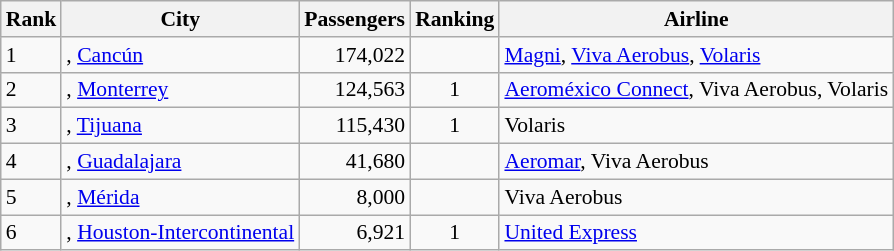<table class="wikitable" style="font-size: 90%" width= align=>
<tr>
<th>Rank</th>
<th>City</th>
<th>Passengers</th>
<th>Ranking</th>
<th>Airline</th>
</tr>
<tr>
<td>1</td>
<td>, <a href='#'>Cancún</a></td>
<td align="right">174,022</td>
<td align="center"></td>
<td><a href='#'>Magni</a>, <a href='#'>Viva Aerobus</a>, <a href='#'>Volaris</a></td>
</tr>
<tr>
<td>2</td>
<td>, <a href='#'>Monterrey</a></td>
<td align="right">124,563</td>
<td align="center"> 1</td>
<td><a href='#'>Aeroméxico Connect</a>, Viva Aerobus, Volaris</td>
</tr>
<tr>
<td>3</td>
<td>, <a href='#'>Tijuana</a></td>
<td align="right">115,430</td>
<td align="center"> 1</td>
<td>Volaris</td>
</tr>
<tr>
<td>4</td>
<td>, <a href='#'>Guadalajara</a></td>
<td align="right">41,680</td>
<td align="center"></td>
<td><a href='#'>Aeromar</a>, Viva Aerobus</td>
</tr>
<tr>
<td>5</td>
<td>, <a href='#'>Mérida</a></td>
<td align="right">8,000</td>
<td align="center"></td>
<td>Viva Aerobus</td>
</tr>
<tr>
<td>6</td>
<td>, <a href='#'>Houston-Intercontinental</a></td>
<td align="right">6,921</td>
<td align="center"> 1</td>
<td><a href='#'>United Express</a></td>
</tr>
</table>
